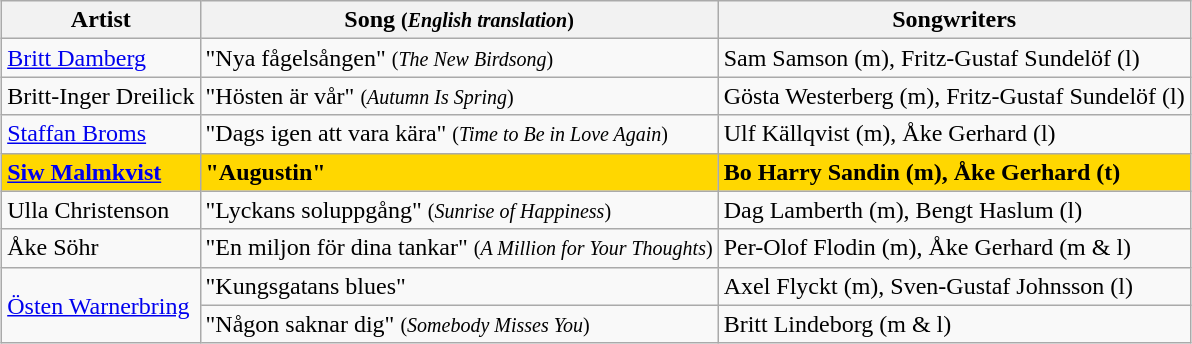<table class="sortable wikitable" style="margin: 1em auto 1em auto">
<tr>
<th>Artist</th>
<th>Song <small>(<em>English translation</em>)</small></th>
<th>Songwriters</th>
</tr>
<tr>
<td><a href='#'>Britt Damberg</a></td>
<td>"Nya fågelsången" <small>(<em>The New Birdsong</em>)</small></td>
<td>Sam Samson (m), Fritz-Gustaf Sundelöf (l)</td>
</tr>
<tr>
<td>Britt-Inger Dreilick</td>
<td>"Hösten är vår" <small>(<em>Autumn Is Spring</em>)</small></td>
<td>Gösta Westerberg (m), Fritz-Gustaf Sundelöf (l)</td>
</tr>
<tr>
<td><a href='#'>Staffan Broms</a></td>
<td>"Dags igen att vara kära" <small>(<em>Time to Be in Love Again</em>)</small></td>
<td>Ulf Källqvist (m), Åke Gerhard (l)</td>
</tr>
<tr style="font-weight:bold; background:gold;">
<td><a href='#'>Siw Malmkvist</a></td>
<td>"Augustin"</td>
<td>Bo Harry Sandin (m), Åke Gerhard (t)</td>
</tr>
<tr>
<td>Ulla Christenson</td>
<td>"Lyckans soluppgång" <small>(<em>Sunrise of Happiness</em>)</small></td>
<td>Dag Lamberth (m), Bengt Haslum (l)</td>
</tr>
<tr>
<td>Åke Söhr</td>
<td>"En miljon för dina tankar" <small>(<em>A Million for Your Thoughts</em>)</small></td>
<td>Per-Olof Flodin (m), Åke Gerhard (m & l)</td>
</tr>
<tr>
<td rowspan="2"><a href='#'>Östen Warnerbring</a></td>
<td>"Kungsgatans blues"</td>
<td>Axel Flyckt (m), Sven-Gustaf Johnsson (l)</td>
</tr>
<tr>
<td>"Någon saknar dig" <small>(<em>Somebody Misses You</em>)</small></td>
<td>Britt Lindeborg (m & l)</td>
</tr>
</table>
